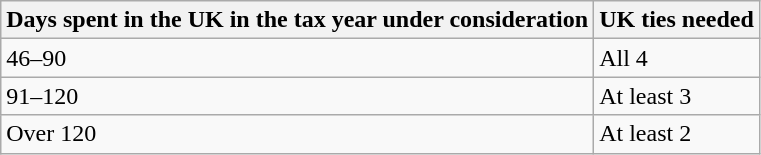<table class="wikitable">
<tr>
<th>Days spent in the UK in the tax year under consideration</th>
<th>UK ties needed</th>
</tr>
<tr>
<td>46–90</td>
<td>All 4</td>
</tr>
<tr>
<td>91–120</td>
<td>At least 3</td>
</tr>
<tr>
<td>Over 120</td>
<td>At least 2</td>
</tr>
</table>
